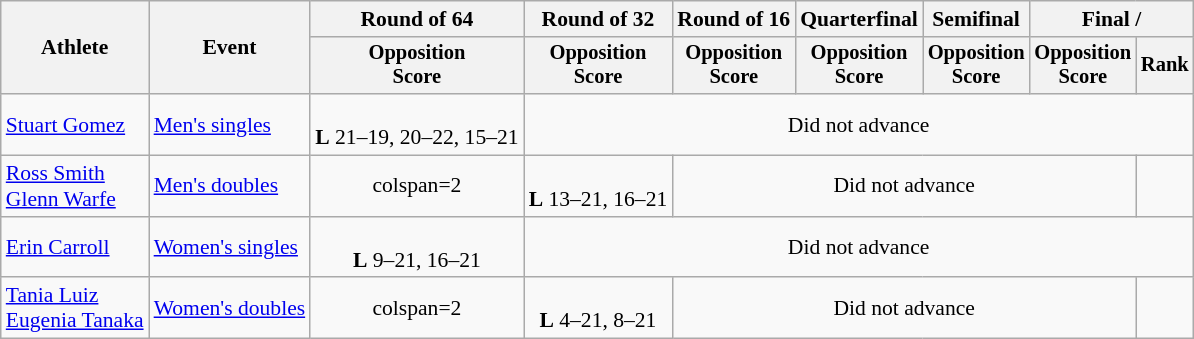<table class=wikitable style="font-size:90%">
<tr>
<th rowspan="2">Athlete</th>
<th rowspan="2">Event</th>
<th>Round of 64</th>
<th>Round of 32</th>
<th>Round of 16</th>
<th>Quarterfinal</th>
<th>Semifinal</th>
<th colspan=2>Final / </th>
</tr>
<tr style="font-size:95%">
<th>Opposition<br>Score</th>
<th>Opposition<br>Score</th>
<th>Opposition<br>Score</th>
<th>Opposition<br>Score</th>
<th>Opposition<br>Score</th>
<th>Opposition<br>Score</th>
<th>Rank</th>
</tr>
<tr align=center>
<td align=left><a href='#'>Stuart Gomez</a></td>
<td align=left><a href='#'>Men's singles</a></td>
<td><br><strong>L</strong> 21–19, 20–22, 15–21</td>
<td colspan=6>Did not advance</td>
</tr>
<tr align=center>
<td align=left><a href='#'>Ross Smith</a><br><a href='#'>Glenn Warfe</a></td>
<td align=left><a href='#'>Men's doubles</a></td>
<td>colspan=2 </td>
<td><br><strong>L</strong> 13–21, 16–21</td>
<td colspan=4>Did not advance</td>
</tr>
<tr align=center>
<td align=left><a href='#'>Erin Carroll</a></td>
<td align=left><a href='#'>Women's singles</a></td>
<td><br><strong>L</strong> 9–21, 16–21</td>
<td colspan=6>Did not advance</td>
</tr>
<tr align=center>
<td align=left><a href='#'>Tania Luiz</a><br><a href='#'>Eugenia Tanaka</a></td>
<td align=left><a href='#'>Women's doubles</a></td>
<td>colspan=2 </td>
<td><br><strong>L</strong> 4–21, 8–21</td>
<td colspan=4>Did not advance</td>
</tr>
</table>
